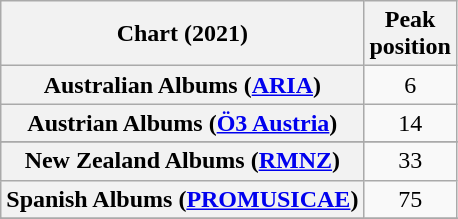<table class="wikitable sortable plainrowheaders" style="text-align:center">
<tr>
<th scope="col">Chart (2021)</th>
<th scope="col">Peak<br>position</th>
</tr>
<tr>
<th scope="row">Australian Albums (<a href='#'>ARIA</a>)</th>
<td>6</td>
</tr>
<tr>
<th scope="row">Austrian Albums (<a href='#'>Ö3 Austria</a>)</th>
<td>14</td>
</tr>
<tr>
</tr>
<tr>
</tr>
<tr>
</tr>
<tr>
</tr>
<tr>
<th scope="row">New Zealand Albums (<a href='#'>RMNZ</a>)</th>
<td>33</td>
</tr>
<tr>
<th scope="row">Spanish Albums (<a href='#'>PROMUSICAE</a>)</th>
<td>75</td>
</tr>
<tr>
</tr>
<tr>
</tr>
</table>
